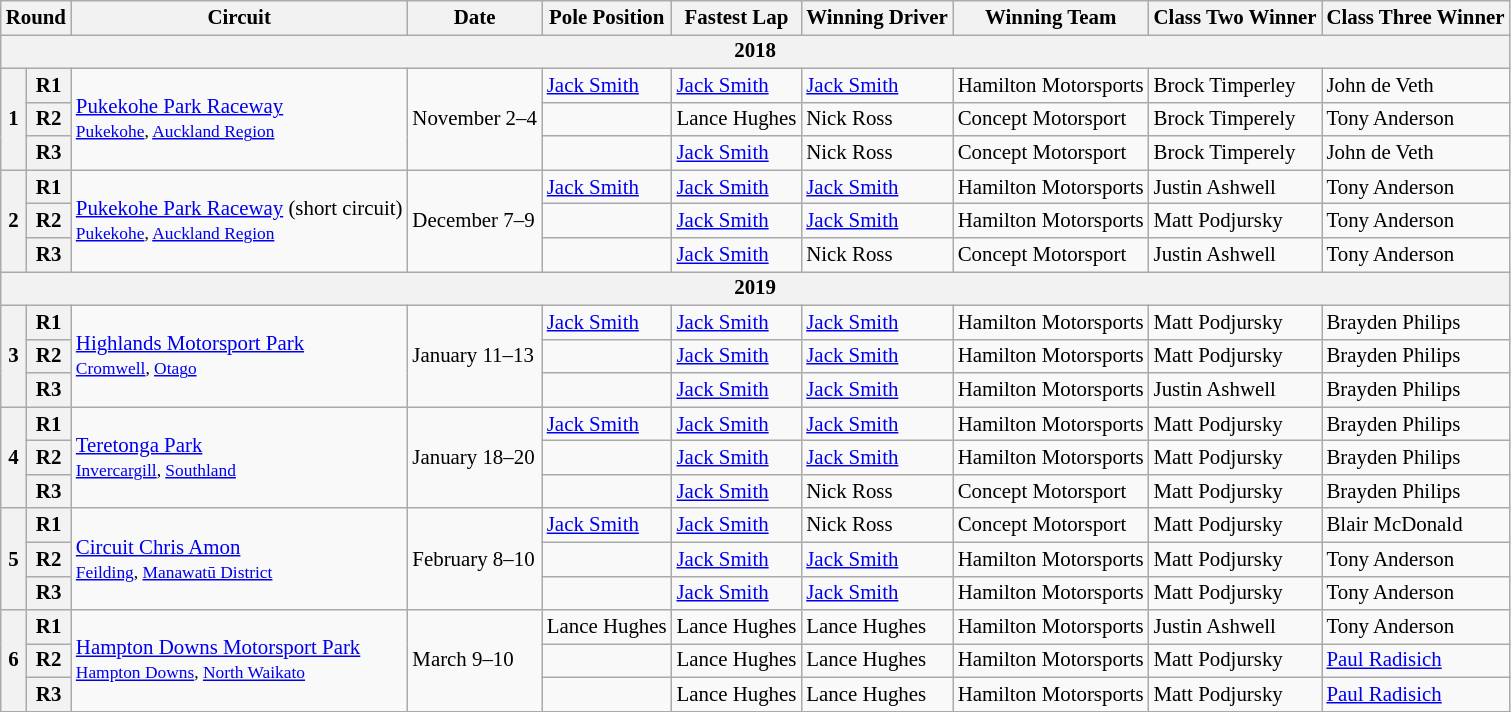<table class="wikitable" style="font-size: 87%">
<tr>
<th colspan="2">Round</th>
<th>Circuit</th>
<th>Date</th>
<th>Pole Position</th>
<th>Fastest Lap</th>
<th>Winning Driver</th>
<th>Winning Team</th>
<th>Class Two Winner</th>
<th>Class Three Winner</th>
</tr>
<tr>
<th colspan="10">2018</th>
</tr>
<tr>
<th rowspan="3">1</th>
<th>R1</th>
<td rowspan="3"><a href='#'>Pukekohe Park Raceway</a><br><small><a href='#'>Pukekohe</a>, <a href='#'>Auckland Region</a></small></td>
<td rowspan="3">November 2–4</td>
<td> <a href='#'>Jack Smith</a></td>
<td> <a href='#'>Jack Smith</a></td>
<td> <a href='#'>Jack Smith</a></td>
<td>Hamilton Motorsports</td>
<td> Brock Timperley</td>
<td> John de Veth</td>
</tr>
<tr>
<th>R2</th>
<td></td>
<td> Lance Hughes</td>
<td> Nick Ross</td>
<td>Concept Motorsport</td>
<td> Brock Timperely</td>
<td> Tony Anderson</td>
</tr>
<tr>
<th>R3</th>
<td></td>
<td> <a href='#'>Jack Smith</a></td>
<td> Nick Ross</td>
<td>Concept Motorsport</td>
<td> Brock Timperely</td>
<td> John de Veth</td>
</tr>
<tr>
<th rowspan="3">2</th>
<th>R1</th>
<td rowspan="3"><a href='#'>Pukekohe Park Raceway</a> (short circuit)<br><small><a href='#'>Pukekohe</a>, <a href='#'>Auckland Region</a></small></td>
<td rowspan="3">December 7–9</td>
<td> <a href='#'>Jack Smith</a></td>
<td> <a href='#'>Jack Smith</a></td>
<td> <a href='#'>Jack Smith</a></td>
<td>Hamilton Motorsports</td>
<td> Justin Ashwell</td>
<td> Tony Anderson</td>
</tr>
<tr>
<th>R2</th>
<td></td>
<td> <a href='#'>Jack Smith</a></td>
<td> <a href='#'>Jack Smith</a></td>
<td>Hamilton Motorsports</td>
<td> Matt Podjursky</td>
<td> Tony Anderson</td>
</tr>
<tr>
<th>R3</th>
<td></td>
<td> <a href='#'>Jack Smith</a></td>
<td> Nick Ross</td>
<td>Concept Motorsport</td>
<td> Justin Ashwell</td>
<td> Tony Anderson</td>
</tr>
<tr>
<th colspan="10">2019</th>
</tr>
<tr>
<th rowspan="3">3</th>
<th>R1</th>
<td rowspan="3"><a href='#'>Highlands Motorsport Park</a><br><small><a href='#'>Cromwell</a>, <a href='#'>Otago</a></small></td>
<td rowspan="3">January 11–13</td>
<td> <a href='#'>Jack Smith</a></td>
<td> <a href='#'>Jack Smith</a></td>
<td> <a href='#'>Jack Smith</a></td>
<td>Hamilton Motorsports</td>
<td> Matt Podjursky</td>
<td> Brayden Philips</td>
</tr>
<tr>
<th>R2</th>
<td></td>
<td> <a href='#'>Jack Smith</a></td>
<td> <a href='#'>Jack Smith</a></td>
<td>Hamilton Motorsports</td>
<td> Matt Podjursky</td>
<td> Brayden Philips</td>
</tr>
<tr>
<th>R3</th>
<td></td>
<td> <a href='#'>Jack Smith</a></td>
<td> <a href='#'>Jack Smith</a></td>
<td>Hamilton Motorsports</td>
<td> Justin Ashwell</td>
<td> Brayden Philips</td>
</tr>
<tr>
<th rowspan="3">4</th>
<th>R1</th>
<td rowspan="3"><a href='#'>Teretonga Park</a><br><small><a href='#'>Invercargill</a>, <a href='#'>Southland</a></small></td>
<td rowspan="3">January 18–20</td>
<td> <a href='#'>Jack Smith</a></td>
<td> <a href='#'>Jack Smith</a></td>
<td> <a href='#'>Jack Smith</a></td>
<td>Hamilton Motorsports</td>
<td> Matt Podjursky</td>
<td> Brayden Philips</td>
</tr>
<tr>
<th>R2</th>
<td></td>
<td> <a href='#'>Jack Smith</a></td>
<td> <a href='#'>Jack Smith</a></td>
<td>Hamilton Motorsports</td>
<td> Matt Podjursky</td>
<td> Brayden Philips</td>
</tr>
<tr>
<th>R3</th>
<td></td>
<td> <a href='#'>Jack Smith</a></td>
<td> Nick Ross</td>
<td>Concept Motorsport</td>
<td> Matt Podjursky</td>
<td> Brayden Philips</td>
</tr>
<tr>
<th rowspan="3">5</th>
<th>R1</th>
<td rowspan="3"><a href='#'>Circuit Chris Amon</a><br><small><a href='#'>Feilding</a>, <a href='#'>Manawatū District</a></small></td>
<td rowspan="3">February 8–10</td>
<td> <a href='#'>Jack Smith</a></td>
<td> <a href='#'>Jack Smith</a></td>
<td> Nick Ross</td>
<td>Concept Motorsport</td>
<td> Matt Podjursky</td>
<td> Blair McDonald</td>
</tr>
<tr>
<th>R2</th>
<td></td>
<td> <a href='#'>Jack Smith</a></td>
<td> <a href='#'>Jack Smith</a></td>
<td>Hamilton Motorsports</td>
<td> Matt Podjursky</td>
<td> Tony Anderson</td>
</tr>
<tr>
<th>R3</th>
<td></td>
<td> <a href='#'>Jack Smith</a></td>
<td> <a href='#'>Jack Smith</a></td>
<td>Hamilton Motorsports</td>
<td> Matt Podjursky</td>
<td> Tony Anderson</td>
</tr>
<tr>
<th rowspan="3">6</th>
<th>R1</th>
<td rowspan="3"><a href='#'>Hampton Downs Motorsport Park</a><br><small><a href='#'>Hampton Downs</a>, <a href='#'>North Waikato</a></small></td>
<td rowspan="3">March 9–10</td>
<td> Lance Hughes</td>
<td> Lance Hughes</td>
<td> Lance Hughes</td>
<td>Hamilton Motorsports</td>
<td> Justin Ashwell</td>
<td> Tony Anderson</td>
</tr>
<tr>
<th>R2</th>
<td></td>
<td> Lance Hughes</td>
<td> Lance Hughes</td>
<td>Hamilton Motorsports</td>
<td> Matt Podjursky</td>
<td> <a href='#'>Paul Radisich</a></td>
</tr>
<tr>
<th>R3</th>
<td></td>
<td> Lance Hughes</td>
<td> Lance Hughes</td>
<td>Hamilton Motorsports</td>
<td> Matt Podjursky</td>
<td> <a href='#'>Paul Radisich</a></td>
</tr>
<tr>
</tr>
</table>
